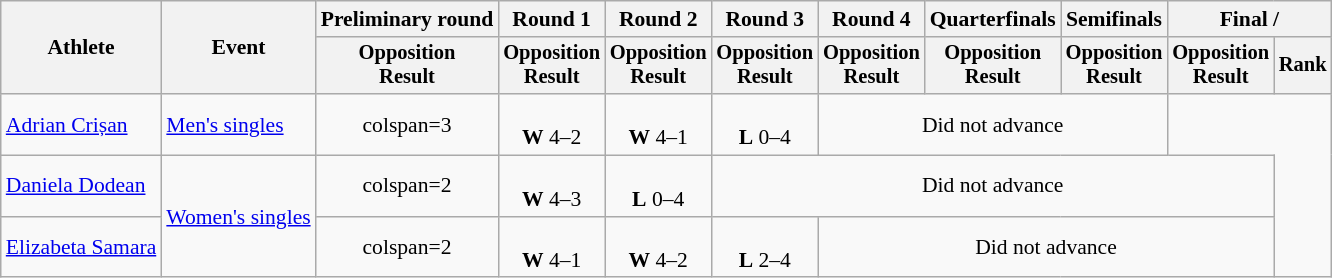<table class="wikitable" style="font-size:90%">
<tr>
<th rowspan=2>Athlete</th>
<th rowspan=2>Event</th>
<th>Preliminary round</th>
<th>Round 1</th>
<th>Round 2</th>
<th>Round 3</th>
<th>Round 4</th>
<th>Quarterfinals</th>
<th>Semifinals</th>
<th colspan=2>Final / </th>
</tr>
<tr style="font-size:95%">
<th>Opposition<br>Result</th>
<th>Opposition<br>Result</th>
<th>Opposition<br>Result</th>
<th>Opposition<br>Result</th>
<th>Opposition<br>Result</th>
<th>Opposition<br>Result</th>
<th>Opposition<br>Result</th>
<th>Opposition<br>Result</th>
<th>Rank</th>
</tr>
<tr align=center>
<td align=left><a href='#'>Adrian Crișan</a></td>
<td align=left><a href='#'>Men's singles</a></td>
<td>colspan=3 </td>
<td><br><strong>W</strong> 4–2</td>
<td><br><strong>W</strong> 4–1</td>
<td><br><strong>L</strong> 0–4</td>
<td colspan=3>Did not advance</td>
</tr>
<tr align=center>
<td align=left><a href='#'>Daniela Dodean</a></td>
<td align=left rowspan=2><a href='#'>Women's singles</a></td>
<td>colspan=2 </td>
<td><br><strong>W</strong> 4–3</td>
<td><br><strong>L</strong> 0–4</td>
<td colspan=5>Did not advance</td>
</tr>
<tr align=center>
<td align=left><a href='#'>Elizabeta Samara</a></td>
<td>colspan=2 </td>
<td><br><strong>W</strong> 4–1</td>
<td><br><strong>W</strong> 4–2</td>
<td><br><strong>L</strong> 2–4</td>
<td colspan=4>Did not advance</td>
</tr>
</table>
